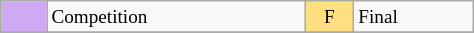<table class="wikitable" style="margin:0.5em auto; font-size:80%;position:relative;" width=25%;>
<tr>
<td bgcolor="#D0A9F5" align=center>  </td>
<td>Competition</td>
<td bgcolor="#FFDF80" align=center>F</td>
<td>Final</td>
</tr>
<tr>
</tr>
</table>
